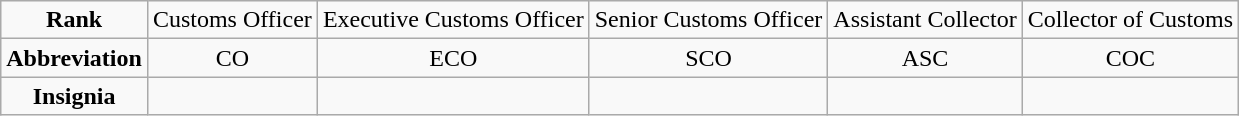<table class="wikitable" style="text-align:center">
<tr>
<td><strong>Rank</strong></td>
<td>Customs Officer</td>
<td>Executive Customs Officer</td>
<td>Senior Customs Officer</td>
<td>Assistant Collector</td>
<td>Collector of Customs</td>
</tr>
<tr>
<td><strong>Abbreviation</strong></td>
<td>CO</td>
<td>ECO</td>
<td>SCO</td>
<td>ASC</td>
<td>COC</td>
</tr>
<tr>
<td><strong>Insignia</strong></td>
<td></td>
<td></td>
<td></td>
<td></td>
<td></td>
</tr>
</table>
